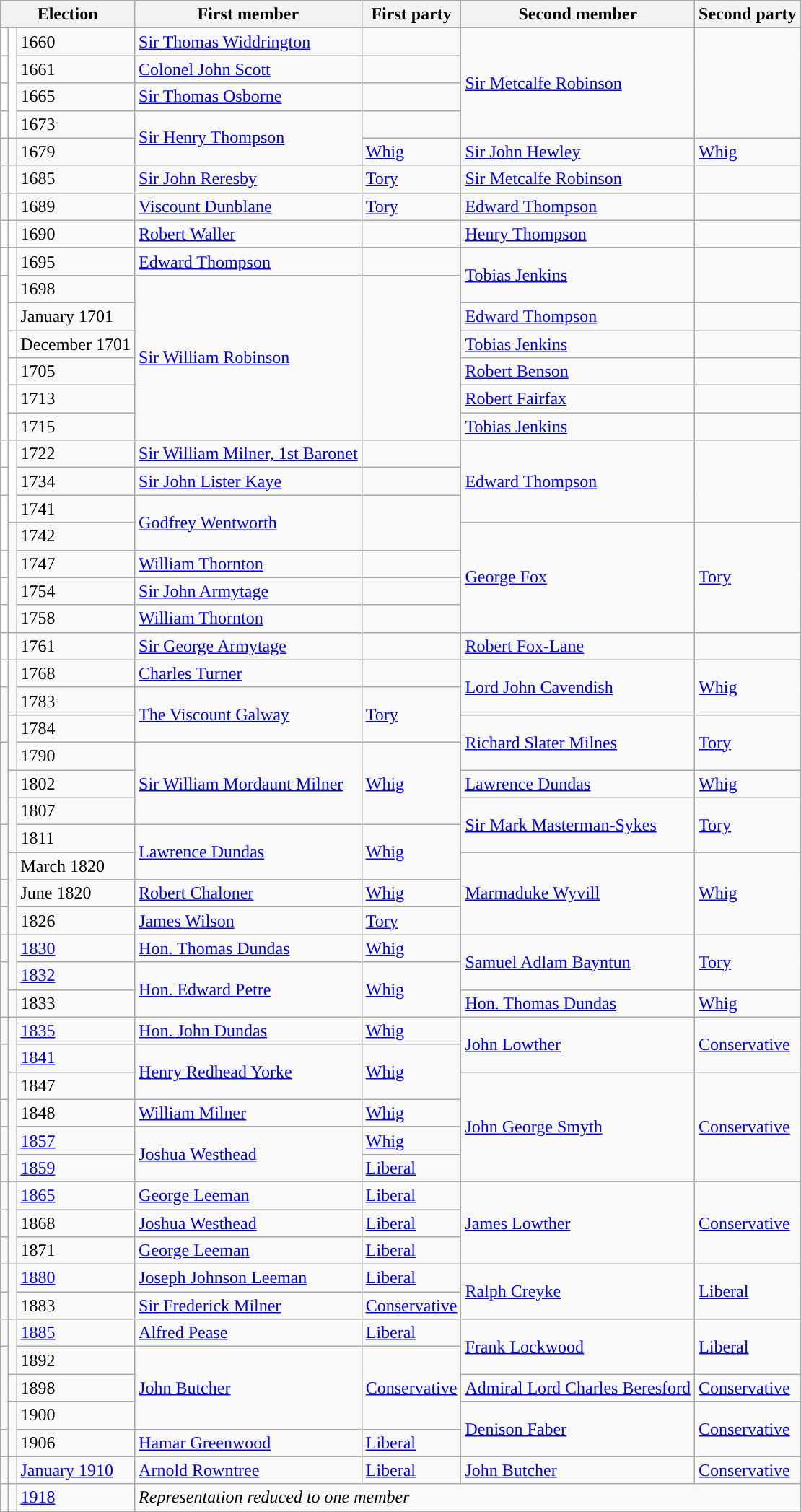<table class="wikitable">
<tr>
<th colspan="3">Election</th>
<th>First member</th>
<th>First party</th>
<th>Second member</th>
<th>Second party</th>
</tr>
<tr>
<td style="color:inherit;background-color: white"></td>
<td rowspan="4" style="color:inherit;background-color: white"></td>
<td>1660</td>
<td><a href='#'>Sir Thomas Widdrington</a></td>
<td></td>
<td rowspan="4"><a href='#'>Sir Metcalfe Robinson</a></td>
<td rowspan="4"></td>
</tr>
<tr>
<td style="color:inherit;background-color: white"></td>
<td>1661</td>
<td><a href='#'>Colonel John Scott</a></td>
<td></td>
</tr>
<tr>
<td style="color:inherit;background-color: white"></td>
<td>1665</td>
<td><a href='#'>Sir Thomas Osborne</a></td>
<td></td>
</tr>
<tr>
<td style="color:inherit;background-color: white"></td>
<td>1673</td>
<td rowspan="2"><a href='#'>Sir Henry Thompson</a></td>
<td></td>
</tr>
<tr>
<td style="color:inherit;background-color: "></td>
<td style="color:inherit;background-color: "></td>
<td>1679</td>
<td><a href='#'>Whig</a></td>
<td><a href='#'>Sir John Hewley</a></td>
<td><a href='#'>Whig</a></td>
</tr>
<tr>
<td style="color:inherit;background-color: "></td>
<td style="color:inherit;background-color: white"></td>
<td>1685</td>
<td><a href='#'>Sir John Reresby</a></td>
<td><a href='#'>Tory</a></td>
<td><a href='#'>Sir Metcalfe Robinson</a></td>
<td></td>
</tr>
<tr>
<td style="color:inherit;background-color: "></td>
<td style="color:inherit;background-color: white"></td>
<td>1689</td>
<td><a href='#'>Viscount Dunblane</a></td>
<td><a href='#'>Tory</a></td>
<td><a href='#'>Edward Thompson</a></td>
<td></td>
</tr>
<tr>
<td style="color:inherit;background-color: white"></td>
<td style="color:inherit;background-color: white"></td>
<td>1690</td>
<td><a href='#'>Robert Waller</a></td>
<td></td>
<td><a href='#'>Henry Thompson</a></td>
<td></td>
</tr>
<tr>
<td style="color:inherit;background-color: white"></td>
<td rowspan="2" style="color:inherit;background-color: white"></td>
<td>1695</td>
<td><a href='#'>Edward Thompson</a></td>
<td></td>
<td rowspan="2"><a href='#'>Tobias Jenkins</a></td>
<td rowspan="2"></td>
</tr>
<tr>
<td rowspan="6" style="color:inherit;background-color: white"></td>
<td>1698</td>
<td rowspan="6"><a href='#'>Sir William Robinson</a></td>
<td rowspan="6"></td>
</tr>
<tr>
<td style="color:inherit;background-color: white"></td>
<td>January 1701</td>
<td><a href='#'>Edward Thompson</a></td>
<td></td>
</tr>
<tr>
<td style="color:inherit;background-color: white"></td>
<td>December 1701</td>
<td><a href='#'>Tobias Jenkins</a></td>
<td></td>
</tr>
<tr>
<td style="color:inherit;background-color: white"></td>
<td>1705</td>
<td><a href='#'>Robert Benson</a></td>
<td></td>
</tr>
<tr>
<td style="color:inherit;background-color: white"></td>
<td>1713</td>
<td><a href='#'>Robert Fairfax</a></td>
<td></td>
</tr>
<tr>
<td style="color:inherit;background-color: white"></td>
<td>1715</td>
<td><a href='#'>Tobias Jenkins</a></td>
<td></td>
</tr>
<tr>
<td style="color:inherit;background-color: white"></td>
<td rowspan="3" style="color:inherit;background-color: white"></td>
<td>1722</td>
<td><a href='#'>Sir William Milner, 1st Baronet</a></td>
<td></td>
<td rowspan="3"><a href='#'>Edward Thompson</a></td>
<td rowspan="3"></td>
</tr>
<tr>
<td style="color:inherit;background-color: white"></td>
<td>1734</td>
<td><a href='#'>Sir John Lister Kaye</a></td>
<td></td>
</tr>
<tr>
<td rowspan="2" style="color:inherit;background-color: white"></td>
<td>1741</td>
<td rowspan="2"><a href='#'>Godfrey Wentworth</a></td>
<td rowspan="2"></td>
</tr>
<tr>
<td rowspan="4" style="color:inherit;background-color: "></td>
<td>1742</td>
<td rowspan="4"><a href='#'>George Fox</a></td>
<td rowspan="4"><a href='#'>Tory</a></td>
</tr>
<tr>
<td style="color:inherit;background-color: white"></td>
<td>1747</td>
<td><a href='#'>William Thornton</a></td>
<td></td>
</tr>
<tr>
<td style="color:inherit;background-color: white"></td>
<td>1754</td>
<td><a href='#'>Sir John Armytage</a></td>
<td></td>
</tr>
<tr>
<td style="color:inherit;background-color: white"></td>
<td>1758</td>
<td><a href='#'>William Thornton</a></td>
<td></td>
</tr>
<tr>
<td style="color:inherit;background-color: white"></td>
<td style="color:inherit;background-color: white"></td>
<td>1761</td>
<td><a href='#'>Sir George Armytage</a></td>
<td></td>
<td><a href='#'>Robert Fox-Lane</a></td>
<td></td>
</tr>
<tr>
<td style="color:inherit;background-color: white"></td>
<td rowspan="2" style="color:inherit;background-color: "></td>
<td>1768</td>
<td><a href='#'>Charles Turner</a></td>
<td></td>
<td rowspan="2"><a href='#'>Lord John Cavendish</a></td>
<td rowspan="2"><a href='#'>Whig</a></td>
</tr>
<tr>
<td rowspan="2" style="color:inherit;background-color: "></td>
<td>1783</td>
<td rowspan="2"><a href='#'>The Viscount Galway</a></td>
<td rowspan="2"><a href='#'>Tory</a></td>
</tr>
<tr>
<td rowspan="2" style="color:inherit;background-color: "></td>
<td>1784</td>
<td rowspan="2"><a href='#'>Richard Slater Milnes</a></td>
<td rowspan="2"><a href='#'>Tory</a></td>
</tr>
<tr>
<td rowspan="3" style="color:inherit;background-color: "></td>
<td>1790</td>
<td rowspan="3"><a href='#'>Sir William Mordaunt Milner</a></td>
<td rowspan="3"><a href='#'>Whig</a></td>
</tr>
<tr>
<td style="color:inherit;background-color: "></td>
<td>1802</td>
<td><a href='#'>Lawrence Dundas</a></td>
<td><a href='#'>Whig</a></td>
</tr>
<tr>
<td rowspan="2" style="color:inherit;background-color: "></td>
<td>1807</td>
<td rowspan="2"><a href='#'>Sir Mark Masterman-Sykes</a></td>
<td rowspan="2"><a href='#'>Tory</a></td>
</tr>
<tr>
<td rowspan="2" style="color:inherit;background-color: "></td>
<td>1811</td>
<td rowspan="2"><a href='#'>Lawrence Dundas</a></td>
<td rowspan="2"><a href='#'>Whig</a></td>
</tr>
<tr>
<td rowspan="3" style="color:inherit;background-color: "></td>
<td>March 1820</td>
<td rowspan="3"><a href='#'>Marmaduke Wyvill</a></td>
<td rowspan="3"><a href='#'>Whig</a></td>
</tr>
<tr>
<td style="color:inherit;background-color: "></td>
<td>June 1820</td>
<td><a href='#'>Robert Chaloner</a></td>
<td><a href='#'>Whig</a></td>
</tr>
<tr>
<td style="color:inherit;background-color: "></td>
<td>1826</td>
<td><a href='#'>James Wilson</a></td>
<td><a href='#'>Tory</a></td>
</tr>
<tr>
<td style="color:inherit;background-color: "></td>
<td rowspan="2" style="color:inherit;background-color: "></td>
<td><a href='#'>1830</a></td>
<td><a href='#'>Hon. Thomas Dundas</a></td>
<td><a href='#'>Whig</a></td>
<td rowspan="2"><a href='#'>Samuel Adlam Bayntun</a></td>
<td rowspan="2"><a href='#'>Tory</a></td>
</tr>
<tr>
<td rowspan="2" style="color:inherit;background-color: "></td>
<td><a href='#'>1832</a></td>
<td rowspan="2"><a href='#'>Hon. Edward Petre</a></td>
<td rowspan="2"><a href='#'>Whig</a></td>
</tr>
<tr>
<td style="color:inherit;background-color: "></td>
<td>1833</td>
<td><a href='#'>Hon. Thomas Dundas</a></td>
<td><a href='#'>Whig</a></td>
</tr>
<tr>
<td style="color:inherit;background-color: "></td>
<td rowspan="2" style="color:inherit;background-color: "></td>
<td><a href='#'>1835</a></td>
<td><a href='#'>Hon. John Dundas</a></td>
<td><a href='#'>Whig</a></td>
<td rowspan="2"><a href='#'>John Lowther</a></td>
<td rowspan="2"><a href='#'>Conservative</a></td>
</tr>
<tr>
<td rowspan="2" style="color:inherit;background-color: "></td>
<td><a href='#'>1841</a></td>
<td rowspan="2"><a href='#'>Henry Redhead Yorke</a></td>
<td rowspan="2"><a href='#'>Whig</a></td>
</tr>
<tr>
<td rowspan="4" style="color:inherit;background-color: "></td>
<td>1847</td>
<td rowspan="4"><a href='#'>John George Smyth</a></td>
<td rowspan="4"><a href='#'>Conservative</a></td>
</tr>
<tr>
<td style="color:inherit;background-color: "></td>
<td>1848</td>
<td><a href='#'>William Milner</a></td>
<td><a href='#'>Whig</a></td>
</tr>
<tr>
<td style="color:inherit;background-color: "></td>
<td><a href='#'>1857</a></td>
<td rowspan="2"><a href='#'>Joshua Westhead</a></td>
<td><a href='#'>Whig</a></td>
</tr>
<tr>
<td style="color:inherit;background-color: "></td>
<td><a href='#'>1859</a></td>
<td><a href='#'>Liberal</a></td>
</tr>
<tr>
<td style="color:inherit;background-color: "></td>
<td rowspan="3" style="color:inherit;background-color: "></td>
<td><a href='#'>1865</a></td>
<td><a href='#'>George Leeman</a></td>
<td><a href='#'>Liberal</a></td>
<td rowspan="3"><a href='#'>James Lowther</a></td>
<td rowspan="3"><a href='#'>Conservative</a></td>
</tr>
<tr>
<td style="color:inherit;background-color: "></td>
<td>1868</td>
<td><a href='#'>Joshua Westhead</a></td>
<td><a href='#'>Liberal</a></td>
</tr>
<tr>
<td style="color:inherit;background-color: "></td>
<td>1871</td>
<td><a href='#'>George Leeman</a></td>
<td><a href='#'>Liberal</a></td>
</tr>
<tr>
<td style="color:inherit;background-color: "></td>
<td rowspan="2" style="color:inherit;background-color: "></td>
<td><a href='#'>1880</a></td>
<td><a href='#'>Joseph Johnson Leeman</a></td>
<td><a href='#'>Liberal</a></td>
<td rowspan="2"><a href='#'>Ralph Creyke</a></td>
<td rowspan="2"><a href='#'>Liberal</a></td>
</tr>
<tr>
<td style="color:inherit;background-color: "></td>
<td>1883</td>
<td><a href='#'>Sir Frederick Milner</a></td>
<td><a href='#'>Conservative</a></td>
</tr>
<tr>
<td style="color:inherit;background-color: "></td>
<td rowspan="2" style="color:inherit;background-color: "></td>
<td><a href='#'>1885</a></td>
<td><a href='#'>Alfred Pease</a></td>
<td><a href='#'>Liberal</a></td>
<td rowspan="2"><a href='#'>Frank Lockwood</a></td>
<td rowspan="2"><a href='#'>Liberal</a></td>
</tr>
<tr>
<td rowspan="3" style="color:inherit;background-color: "></td>
<td>1892</td>
<td rowspan="3"><a href='#'>John Butcher</a></td>
<td rowspan="3"><a href='#'>Conservative</a></td>
</tr>
<tr>
<td style="color:inherit;background-color: "></td>
<td>1898</td>
<td><a href='#'>Admiral Lord Charles Beresford</a></td>
<td><a href='#'>Conservative</a></td>
</tr>
<tr>
<td rowspan="2" style="color:inherit;background-color: "></td>
<td>1900</td>
<td rowspan="2"><a href='#'>Denison Faber</a></td>
<td rowspan="2"><a href='#'>Conservative</a></td>
</tr>
<tr>
<td style="color:inherit;background-color: "></td>
<td>1906</td>
<td><a href='#'>Hamar Greenwood</a></td>
<td><a href='#'>Liberal</a></td>
</tr>
<tr>
<td style="color:inherit;background-color: "></td>
<td style="color:inherit;background-color: "></td>
<td><a href='#'>January 1910</a></td>
<td><a href='#'>Arnold Rowntree</a></td>
<td><a href='#'>Liberal</a></td>
<td><a href='#'>John Butcher</a></td>
<td><a href='#'>Conservative</a></td>
</tr>
<tr>
<td></td>
<td></td>
<td><a href='#'>1918</a></td>
<td colspan="4"><em>Representation reduced to one member</em></td>
</tr>
</table>
